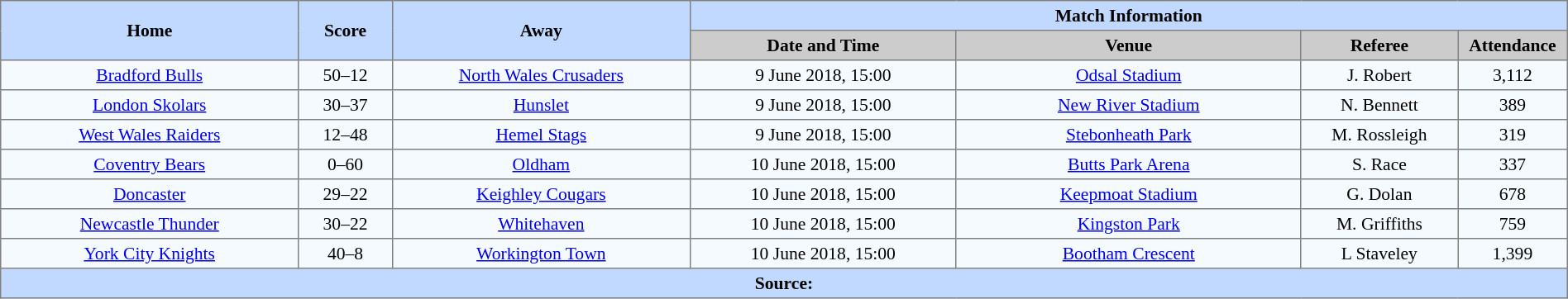<table border=1 style="border-collapse:collapse; font-size:90%; text-align:center;" cellpadding=3 cellspacing=0 width=100%>
<tr bgcolor=#C1D8FF>
<th rowspan=2 width=19%>Home</th>
<th rowspan=2 width=6%>Score</th>
<th rowspan=2 width=19%>Away</th>
<th colspan=4>Match Information</th>
</tr>
<tr bgcolor=#CCCCCC>
<th width=17%>Date and Time</th>
<th width=22%>Venue</th>
<th width=10%>Referee</th>
<th width=7%>Attendance</th>
</tr>
<tr bgcolor=#F5FAFF>
<td> <a href='#'>Bradford Bulls</a></td>
<td>50–12</td>
<td> <a href='#'>North Wales Crusaders</a></td>
<td>9 June 2018, 15:00</td>
<td><a href='#'>Odsal Stadium</a></td>
<td>J. Robert</td>
<td>3,112</td>
</tr>
<tr bgcolor=#F5FAFF>
<td> <a href='#'>London Skolars</a></td>
<td>30–37</td>
<td> <a href='#'>Hunslet</a></td>
<td>9 June 2018, 15:00</td>
<td><a href='#'>New River Stadium</a></td>
<td>N. Bennett</td>
<td>389</td>
</tr>
<tr bgcolor=#F5FAFF>
<td> <a href='#'>West Wales Raiders</a></td>
<td>12–48</td>
<td> <a href='#'>Hemel Stags</a></td>
<td>9 June 2018, 15:00</td>
<td><a href='#'>Stebonheath Park</a></td>
<td>M. Rossleigh</td>
<td>319</td>
</tr>
<tr bgcolor=#F5FAFF>
<td> <a href='#'>Coventry Bears</a></td>
<td>0–60</td>
<td> <a href='#'>Oldham</a></td>
<td>10 June 2018, 15:00</td>
<td><a href='#'>Butts Park Arena</a></td>
<td>S. Race</td>
<td>337</td>
</tr>
<tr bgcolor=#F5FAFF>
<td> <a href='#'>Doncaster</a></td>
<td>29–22</td>
<td> <a href='#'>Keighley Cougars</a></td>
<td>10 June 2018, 15:00</td>
<td><a href='#'>Keepmoat Stadium</a></td>
<td>G. Dolan</td>
<td>678</td>
</tr>
<tr bgcolor=#F5FAFF>
<td> <a href='#'>Newcastle Thunder</a></td>
<td>30–22</td>
<td> <a href='#'>Whitehaven</a></td>
<td>10 June 2018, 15:00</td>
<td><a href='#'>Kingston Park</a></td>
<td>M. Griffiths</td>
<td>759</td>
</tr>
<tr bgcolor=#F5FAFF>
<td> <a href='#'>York City Knights</a></td>
<td>40–8</td>
<td> <a href='#'>Workington Town</a></td>
<td>10 June 2018, 15:00</td>
<td><a href='#'>Bootham Crescent</a></td>
<td>L Staveley</td>
<td>1,399</td>
</tr>
<tr bgcolor=#C1D8FF>
<th colspan=7>Source:</th>
</tr>
</table>
